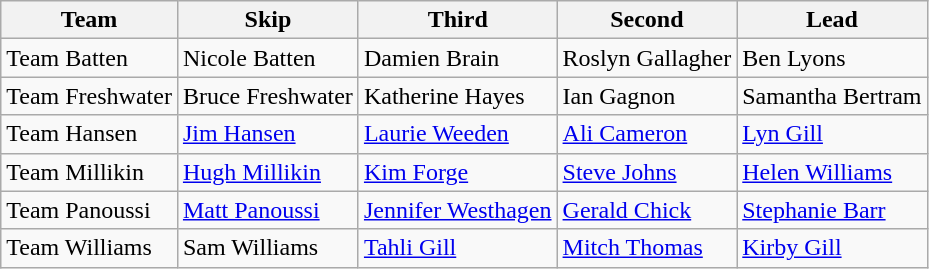<table class="wikitable">
<tr>
<th>Team</th>
<th>Skip</th>
<th>Third</th>
<th>Second</th>
<th>Lead</th>
</tr>
<tr>
<td>Team Batten</td>
<td>Nicole Batten</td>
<td>Damien Brain</td>
<td>Roslyn Gallagher</td>
<td>Ben Lyons</td>
</tr>
<tr>
<td>Team Freshwater</td>
<td>Bruce Freshwater</td>
<td>Katherine Hayes</td>
<td>Ian Gagnon</td>
<td>Samantha Bertram</td>
</tr>
<tr>
<td>Team Hansen</td>
<td><a href='#'>Jim Hansen</a></td>
<td><a href='#'>Laurie Weeden</a></td>
<td><a href='#'>Ali Cameron</a></td>
<td><a href='#'>Lyn Gill</a></td>
</tr>
<tr>
<td>Team Millikin</td>
<td><a href='#'>Hugh Millikin</a></td>
<td><a href='#'>Kim Forge</a></td>
<td><a href='#'>Steve Johns</a></td>
<td><a href='#'>Helen Williams</a></td>
</tr>
<tr>
<td>Team Panoussi</td>
<td><a href='#'>Matt Panoussi</a></td>
<td><a href='#'>Jennifer Westhagen</a></td>
<td><a href='#'>Gerald Chick</a></td>
<td><a href='#'>Stephanie Barr</a></td>
</tr>
<tr>
<td>Team Williams</td>
<td>Sam Williams</td>
<td><a href='#'>Tahli Gill</a></td>
<td><a href='#'>Mitch Thomas</a></td>
<td><a href='#'>Kirby Gill</a></td>
</tr>
</table>
